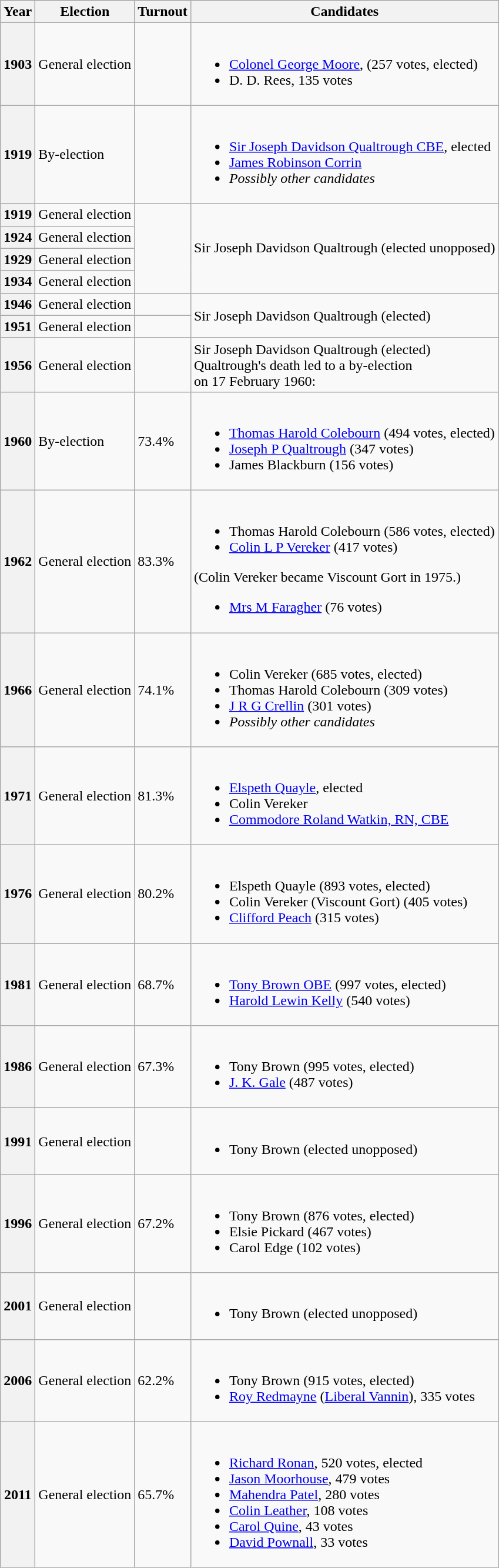<table class="wikitable" style="vertical-align:top;">
<tr>
<th>Year</th>
<th>Election</th>
<th>Turnout</th>
<th>Candidates</th>
</tr>
<tr>
<th>1903</th>
<td>General election</td>
<td></td>
<td><br><ul><li><a href='#'>Colonel George Moore</a>, (257 votes, elected)</li><li>D. D. Rees, 135 votes</li></ul></td>
</tr>
<tr>
<th>1919</th>
<td>By-election</td>
<td></td>
<td><br><ul><li><a href='#'>Sir Joseph Davidson Qualtrough CBE</a>, elected</li><li><a href='#'>James Robinson Corrin</a></li><li><em>Possibly other candidates</em></li></ul></td>
</tr>
<tr>
<th>1919</th>
<td>General election</td>
<td rowspan="4"> </td>
<td rowspan="4">Sir Joseph Davidson Qualtrough (elected unopposed)</td>
</tr>
<tr>
<th>1924</th>
<td>General election</td>
</tr>
<tr>
<th>1929</th>
<td>General election</td>
</tr>
<tr>
<th>1934</th>
<td>General election</td>
</tr>
<tr>
<th>1946</th>
<td>General election</td>
<td></td>
<td rowspan="2">Sir Joseph Davidson Qualtrough (elected)</td>
</tr>
<tr>
<th>1951</th>
<td>General election</td>
<td></td>
</tr>
<tr>
<th>1956</th>
<td>General election</td>
<td></td>
<td>Sir Joseph Davidson Qualtrough (elected)<br>Qualtrough's death led to a by-election<br>on 17 February 1960:</td>
</tr>
<tr>
<th>1960</th>
<td>By-election</td>
<td>73.4%</td>
<td><br><ul><li><a href='#'>Thomas Harold Colebourn</a> (494 votes, elected)</li><li><a href='#'>Joseph P Qualtrough</a> (347 votes)</li><li>James Blackburn (156 votes)</li></ul></td>
</tr>
<tr>
<th>1962</th>
<td>General election</td>
<td>83.3%</td>
<td><br><ul><li>Thomas Harold Colebourn (586 votes, elected)</li><li><a href='#'>Colin L P Vereker</a> (417 votes)</li></ul>(Colin Vereker became Viscount Gort in 1975.)<ul><li><a href='#'>Mrs M Faragher</a> (76 votes)</li></ul></td>
</tr>
<tr>
<th>1966</th>
<td>General election</td>
<td>74.1%</td>
<td><br><ul><li>Colin Vereker (685 votes, elected)</li><li>Thomas Harold Colebourn (309 votes)</li><li><a href='#'>J R G Crellin</a> (301 votes)</li><li><em>Possibly other candidates</em></li></ul></td>
</tr>
<tr>
<th>1971</th>
<td>General election</td>
<td>81.3%</td>
<td><br><ul><li><a href='#'>Elspeth Quayle</a>, elected</li><li>Colin Vereker</li><li><a href='#'>Commodore Roland Watkin, RN, CBE</a></li></ul></td>
</tr>
<tr>
<th>1976</th>
<td>General election</td>
<td>80.2%</td>
<td><br><ul><li>Elspeth Quayle (893 votes, elected)</li><li>Colin Vereker (Viscount Gort) (405 votes)</li><li><a href='#'>Clifford Peach</a> (315 votes)</li></ul></td>
</tr>
<tr>
<th>1981</th>
<td>General election</td>
<td>68.7%</td>
<td><br><ul><li><a href='#'>Tony Brown OBE</a> (997 votes, elected)</li><li><a href='#'>Harold Lewin Kelly</a> (540 votes)</li></ul></td>
</tr>
<tr>
<th>1986</th>
<td>General election</td>
<td>67.3%</td>
<td><br><ul><li>Tony Brown (995 votes, elected)</li><li><a href='#'>J. K. Gale</a> (487 votes)</li></ul></td>
</tr>
<tr>
<th>1991</th>
<td>General election</td>
<td></td>
<td><br><ul><li>Tony Brown (elected unopposed)</li></ul></td>
</tr>
<tr>
<th>1996</th>
<td>General election</td>
<td>67.2%</td>
<td><br><ul><li>Tony Brown (876 votes, elected)</li><li>Elsie Pickard (467 votes)</li><li>Carol Edge (102 votes)</li></ul></td>
</tr>
<tr>
<th>2001</th>
<td>General election</td>
<td></td>
<td><br><ul><li>Tony Brown (elected unopposed)</li></ul></td>
</tr>
<tr>
<th>2006</th>
<td>General election</td>
<td>62.2%</td>
<td><br><ul><li>Tony Brown (915 votes, elected)</li><li><a href='#'>Roy Redmayne</a> (<a href='#'>Liberal Vannin</a>), 335 votes</li></ul></td>
</tr>
<tr>
<th>2011</th>
<td>General election</td>
<td>65.7%</td>
<td><br><ul><li><a href='#'>Richard Ronan</a>, 520 votes, elected</li><li><a href='#'>Jason Moorhouse</a>, 479 votes</li><li><a href='#'>Mahendra Patel</a>, 280 votes</li><li><a href='#'>Colin Leather</a>, 108 votes</li><li><a href='#'>Carol Quine</a>, 43 votes</li><li><a href='#'>David Pownall</a>, 33 votes</li></ul></td>
</tr>
</table>
